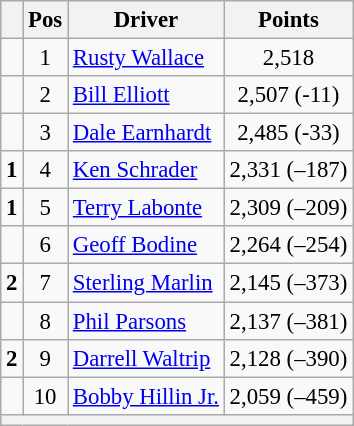<table class="wikitable" style="font-size: 95%;">
<tr>
<th></th>
<th>Pos</th>
<th>Driver</th>
<th>Points</th>
</tr>
<tr>
<td align="left"></td>
<td style="text-align:center;">1</td>
<td><a href='#'>Rusty Wallace</a></td>
<td style="text-align:center;">2,518</td>
</tr>
<tr>
<td align="left"></td>
<td style="text-align:center;">2</td>
<td><a href='#'>Bill Elliott</a></td>
<td style="text-align:center;">2,507 (-11)</td>
</tr>
<tr>
<td align="left"></td>
<td style="text-align:center;">3</td>
<td><a href='#'>Dale Earnhardt</a></td>
<td style="text-align:center;">2,485 (-33)</td>
</tr>
<tr>
<td align="left">  <strong>1</strong></td>
<td style="text-align:center;">4</td>
<td><a href='#'>Ken Schrader</a></td>
<td style="text-align:center;">2,331 (–187)</td>
</tr>
<tr>
<td align="left">  <strong>1</strong></td>
<td style="text-align:center;">5</td>
<td><a href='#'>Terry Labonte</a></td>
<td style="text-align:center;">2,309 (–209)</td>
</tr>
<tr>
<td align="left"></td>
<td style="text-align:center;">6</td>
<td><a href='#'>Geoff Bodine</a></td>
<td style="text-align:center;">2,264 (–254)</td>
</tr>
<tr>
<td align="left">  <strong>2</strong></td>
<td style="text-align:center;">7</td>
<td><a href='#'>Sterling Marlin</a></td>
<td style="text-align:center;">2,145 (–373)</td>
</tr>
<tr>
<td align="left"></td>
<td style="text-align:center;">8</td>
<td><a href='#'>Phil Parsons</a></td>
<td style="text-align:center;">2,137 (–381)</td>
</tr>
<tr>
<td align="left">  <strong>2</strong></td>
<td style="text-align:center;">9</td>
<td><a href='#'>Darrell Waltrip</a></td>
<td style="text-align:center;">2,128 (–390)</td>
</tr>
<tr>
<td align="left"></td>
<td style="text-align:center;">10</td>
<td><a href='#'>Bobby Hillin Jr.</a></td>
<td style="text-align:center;">2,059 (–459)</td>
</tr>
<tr class="sortbottom">
<th colspan="9"></th>
</tr>
</table>
